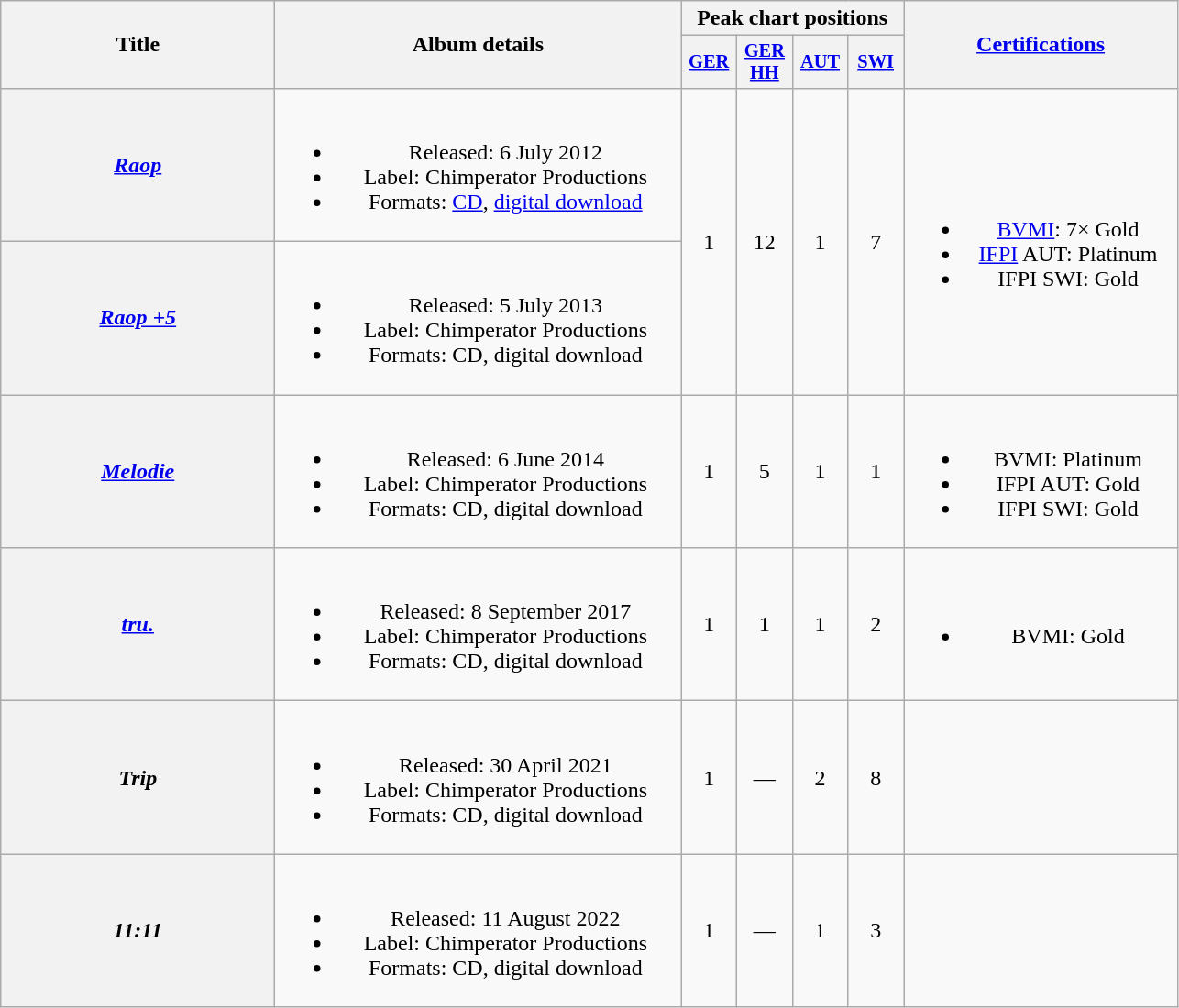<table class="wikitable plainrowheaders" style="text-align:center;">
<tr>
<th scope="col" rowspan="2" style="width:12em;">Title</th>
<th scope="col" rowspan="2" style="width:18em;">Album details</th>
<th scope="col" colspan="4">Peak chart positions</th>
<th scope="col" rowspan="2" style="width:12em;"><a href='#'>Certifications</a></th>
</tr>
<tr>
<th style="width:2.5em; font-size:85%"><a href='#'>GER</a><br></th>
<th style="width:2.5em; font-size:85%"><a href='#'>GER<br>HH</a><br></th>
<th style="width:2.5em; font-size:85%"><a href='#'>AUT</a><br></th>
<th style="width:2.5em; font-size:85%"><a href='#'>SWI</a><br></th>
</tr>
<tr>
<th scope="row"><em><a href='#'>Raop</a></em></th>
<td><br><ul><li>Released: 6 July 2012</li><li>Label: Chimperator Productions</li><li>Formats: <a href='#'>CD</a>, <a href='#'>digital download</a></li></ul></td>
<td rowspan="2">1</td>
<td rowspan="2">12</td>
<td rowspan="2">1</td>
<td rowspan="2">7</td>
<td rowspan="2"><br><ul><li><a href='#'>BVMI</a>: 7× Gold</li><li><a href='#'>IFPI</a> AUT: Platinum</li><li>IFPI SWI: Gold</li></ul></td>
</tr>
<tr>
<th scope="row"><em><a href='#'>Raop +5</a></em></th>
<td><br><ul><li>Released: 5 July 2013</li><li>Label: Chimperator Productions</li><li>Formats: CD, digital download</li></ul></td>
</tr>
<tr>
<th scope="row"><em><a href='#'>Melodie</a></em></th>
<td><br><ul><li>Released: 6 June 2014</li><li>Label: Chimperator Productions</li><li>Formats: CD, digital download</li></ul></td>
<td>1</td>
<td>5</td>
<td>1</td>
<td>1</td>
<td><br><ul><li>BVMI: Platinum</li><li>IFPI AUT: Gold</li><li>IFPI SWI: Gold</li></ul></td>
</tr>
<tr>
<th scope="row"><em><a href='#'>tru.</a></em></th>
<td><br><ul><li>Released: 8 September 2017</li><li>Label: Chimperator Productions</li><li>Formats: CD, digital download</li></ul></td>
<td>1</td>
<td>1</td>
<td>1</td>
<td>2</td>
<td><br><ul><li>BVMI: Gold</li></ul></td>
</tr>
<tr>
<th scope="row"><em>Trip</em></th>
<td><br><ul><li>Released: 30 April 2021</li><li>Label: Chimperator Productions</li><li>Formats: CD, digital download</li></ul></td>
<td>1</td>
<td>—</td>
<td>2</td>
<td>8</td>
<td></td>
</tr>
<tr>
<th scope="row"><em>11:11</em></th>
<td><br><ul><li>Released: 11 August 2022</li><li>Label: Chimperator Productions</li><li>Formats: CD, digital download</li></ul></td>
<td>1</td>
<td>—</td>
<td>1</td>
<td>3</td>
<td></td>
</tr>
</table>
